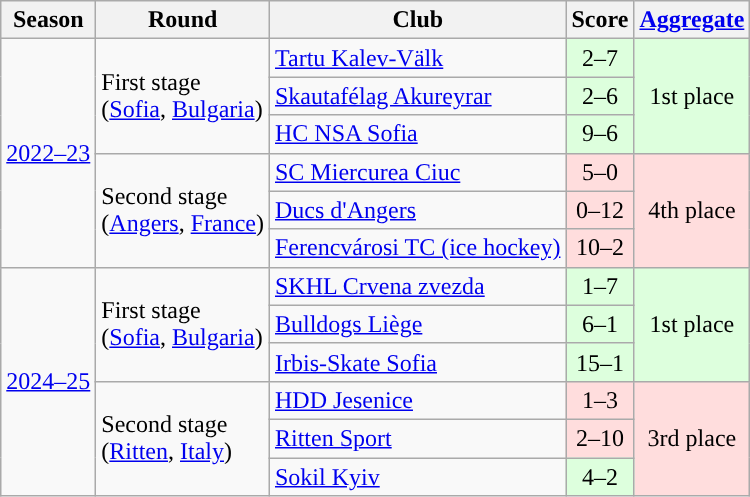<table class="wikitable">
<tr>
<th>Season</th>
<th>Round</th>
<th>Club</th>
<th>Score</th>
<th><a href='#'>Aggregate</a></th>
</tr>
<tr>
<td rowspan="6" style="text-align:center"><a href='#'>2022–23</a></td>
<td rowspan="3">First stage<br>(<a href='#'>Sofia</a>, <a href='#'>Bulgaria</a>)</td>
<td> <a href='#'>Tartu Kalev-Välk</a></td>
<td style="text-align:center; background:#dfd;">2–7</td>
<td rowspan="3" style="text-align:center; background:#dfd;">1st place</td>
</tr>
<tr>
<td> <a href='#'>Skautafélag Akureyrar</a></td>
<td style="text-align:center; background:#dfd;">2–6</td>
</tr>
<tr>
<td> <a href='#'>HC NSA Sofia</a></td>
<td style="text-align:center; background:#dfd;">9–6</td>
</tr>
<tr>
<td rowspan="3">Second stage<br>(<a href='#'>Angers</a>, <a href='#'>France</a>)</td>
<td> <a href='#'>SC Miercurea Ciuc</a></td>
<td style="text-align:center; background:#ffdddd;">5–0</td>
<td rowspan="3" style="text-align:center; background:#ffdddd;">4th place</td>
</tr>
<tr>
<td> <a href='#'>Ducs d'Angers</a></td>
<td style="text-align:center; background:#ffdddd;">0–12</td>
</tr>
<tr>
<td> <a href='#'>Ferencvárosi TC (ice hockey)</a></td>
<td style="text-align:center; background:#ffdddd;">10–2</td>
</tr>
<tr>
<td rowspan="6" style="text-align:center"><a href='#'>2024–25</a></td>
<td rowspan="3">First stage<br>(<a href='#'>Sofia</a>, <a href='#'>Bulgaria</a>)</td>
<td> <a href='#'>SKHL Crvena zvezda</a></td>
<td style="text-align:center; background:#dfd;">1–7</td>
<td rowspan="3" style="text-align:center; background:#dfd;">1st place</td>
</tr>
<tr>
<td> <a href='#'>Bulldogs Liège</a></td>
<td style="text-align:center; background:#dfd;">6–1</td>
</tr>
<tr>
<td> <a href='#'>Irbis-Skate Sofia</a></td>
<td style="text-align:center; background:#dfd;">15–1</td>
</tr>
<tr>
<td rowspan="3">Second stage<br>(<a href='#'>Ritten</a>, <a href='#'>Italy</a>)</td>
<td> <a href='#'>HDD Jesenice</a></td>
<td style="text-align:center; background:#ffdddd;">1–3</td>
<td rowspan="3" style="text-align:center; background:#ffdddd;">3rd place</td>
</tr>
<tr>
<td> <a href='#'>Ritten Sport</a></td>
<td style="text-align:center; background:#ffdddd;">2–10</td>
</tr>
<tr>
<td> <a href='#'>Sokil Kyiv</a></td>
<td style="text-align:center; background:#dfd;">4–2</td>
</tr>
</table>
